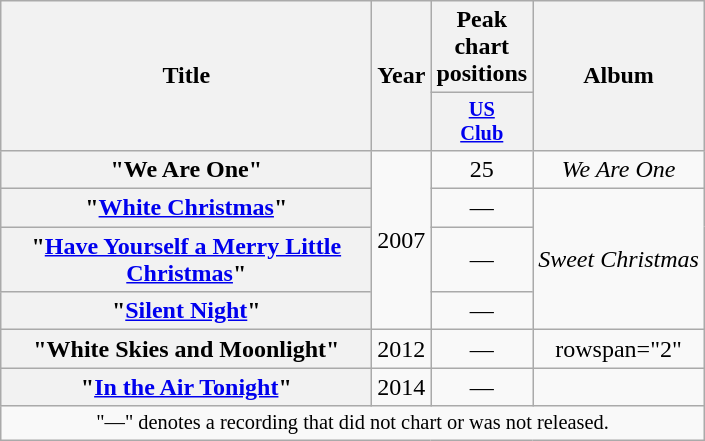<table class="wikitable plainrowheaders" style="text-align:center;">
<tr>
<th scope="col" rowspan="2" style="width:15em;">Title</th>
<th scope="col" rowspan="2" style="width:1em;">Year</th>
<th scope="col">Peak chart positions</th>
<th scope="col" rowspan="2">Album</th>
</tr>
<tr>
<th scope="col" style="width:3em;font-size:85%;"><a href='#'>US<br>Club</a><br></th>
</tr>
<tr>
<th scope="row">"We Are One"</th>
<td rowspan="4">2007</td>
<td>25</td>
<td><em>We Are One</em></td>
</tr>
<tr>
<th scope="row">"<a href='#'>White Christmas</a>"<br> </th>
<td>—</td>
<td rowspan="3"><em>Sweet Christmas</em></td>
</tr>
<tr>
<th scope="row">"<a href='#'>Have Yourself a Merry Little Christmas</a>"</th>
<td>—</td>
</tr>
<tr>
<th scope="row">"<a href='#'>Silent Night</a>"</th>
<td>—</td>
</tr>
<tr>
<th scope="row">"White Skies and Moonlight"</th>
<td>2012</td>
<td>—</td>
<td>rowspan="2" </td>
</tr>
<tr>
<th scope="row">"<a href='#'>In the Air Tonight</a>"</th>
<td>2014</td>
<td>—</td>
</tr>
<tr>
<td colspan="4" style="font-size:85%">"—" denotes a recording that did not chart or was not released.</td>
</tr>
</table>
